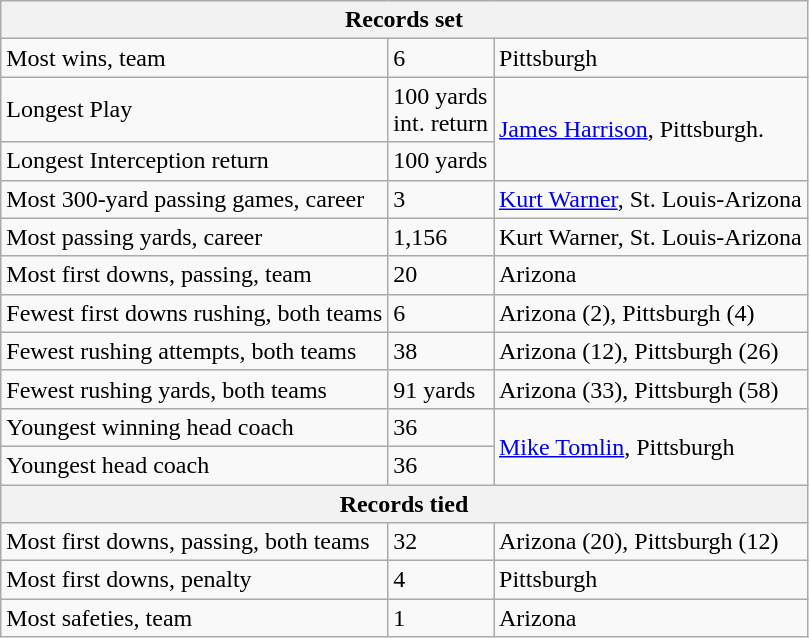<table class="wikitable">
<tr>
<th colspan=3>Records set</th>
</tr>
<tr>
<td>Most wins, team</td>
<td>6</td>
<td>Pittsburgh</td>
</tr>
<tr>
<td>Longest Play</td>
<td>100 yards<br>int. return</td>
<td rowspan=2><a href='#'>James Harrison</a>, Pittsburgh.</td>
</tr>
<tr>
<td>Longest Interception return</td>
<td>100 yards</td>
</tr>
<tr>
<td>Most 300-yard passing games, career</td>
<td>3</td>
<td><a href='#'>Kurt Warner</a>, St. Louis-Arizona</td>
</tr>
<tr>
<td>Most passing yards, career</td>
<td>1,156</td>
<td>Kurt Warner, St. Louis-Arizona</td>
</tr>
<tr>
<td>Most first downs, passing, team</td>
<td>20</td>
<td>Arizona</td>
</tr>
<tr>
<td>Fewest first downs rushing, both teams</td>
<td>6</td>
<td>Arizona (2), Pittsburgh (4)</td>
</tr>
<tr>
<td>Fewest rushing attempts, both teams</td>
<td>38</td>
<td>Arizona (12), Pittsburgh (26)</td>
</tr>
<tr>
<td>Fewest rushing yards, both teams</td>
<td>91 yards</td>
<td>Arizona (33), Pittsburgh (58)</td>
</tr>
<tr>
<td>Youngest winning head coach</td>
<td>36</td>
<td rowspan=2><a href='#'>Mike Tomlin</a>, Pittsburgh</td>
</tr>
<tr>
<td>Youngest head coach</td>
<td>36</td>
</tr>
<tr>
<th colspan=3>Records tied</th>
</tr>
<tr>
<td>Most first downs, passing, both teams</td>
<td>32</td>
<td>Arizona (20), Pittsburgh (12)</td>
</tr>
<tr>
<td>Most first downs, penalty</td>
<td>4</td>
<td>Pittsburgh</td>
</tr>
<tr>
<td>Most safeties, team</td>
<td>1</td>
<td>Arizona</td>
</tr>
</table>
